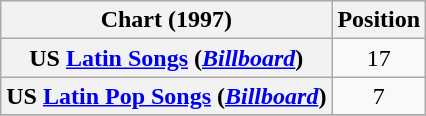<table class="wikitable plainrowheaders sortable" style="text-align:center;">
<tr>
<th scope="col">Chart (1997)</th>
<th scope="col">Position</th>
</tr>
<tr>
<th scope="row">US <a href='#'>Latin Songs</a> (<em><a href='#'>Billboard</a></em>)</th>
<td>17</td>
</tr>
<tr>
<th scope="row">US <a href='#'>Latin Pop Songs</a> (<em><a href='#'>Billboard</a></em>)</th>
<td>7</td>
</tr>
<tr>
</tr>
</table>
